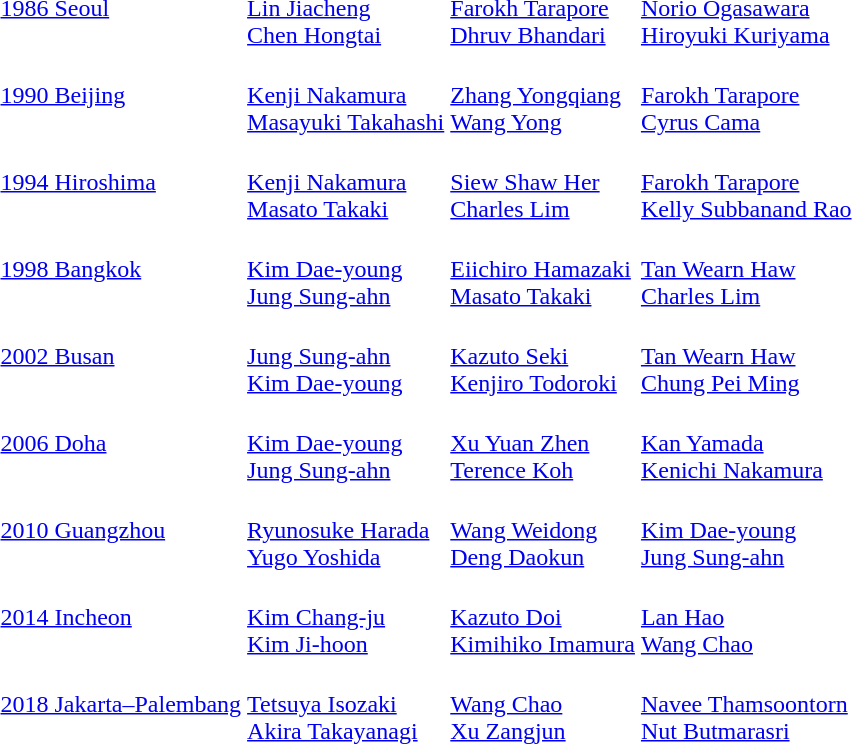<table>
<tr>
<td><a href='#'>1986 Seoul</a></td>
<td><br><a href='#'>Lin Jiacheng</a><br><a href='#'>Chen Hongtai</a></td>
<td><br><a href='#'>Farokh Tarapore</a><br><a href='#'>Dhruv Bhandari</a></td>
<td><br><a href='#'>Norio Ogasawara</a><br><a href='#'>Hiroyuki Kuriyama</a></td>
</tr>
<tr>
<td><a href='#'>1990 Beijing</a></td>
<td><br><a href='#'>Kenji Nakamura</a><br><a href='#'>Masayuki Takahashi</a></td>
<td><br><a href='#'>Zhang Yongqiang</a><br><a href='#'>Wang Yong</a></td>
<td><br><a href='#'>Farokh Tarapore</a><br><a href='#'>Cyrus Cama</a></td>
</tr>
<tr>
<td><a href='#'>1994 Hiroshima</a></td>
<td><br><a href='#'>Kenji Nakamura</a><br><a href='#'>Masato Takaki</a></td>
<td><br><a href='#'>Siew Shaw Her</a><br><a href='#'>Charles Lim</a></td>
<td><br><a href='#'>Farokh Tarapore</a><br><a href='#'>Kelly Subbanand Rao</a></td>
</tr>
<tr>
<td><a href='#'>1998 Bangkok</a></td>
<td><br><a href='#'>Kim Dae-young</a><br><a href='#'>Jung Sung-ahn</a></td>
<td><br><a href='#'>Eiichiro Hamazaki</a><br><a href='#'>Masato Takaki</a></td>
<td><br><a href='#'>Tan Wearn Haw</a><br><a href='#'>Charles Lim</a></td>
</tr>
<tr>
<td><a href='#'>2002 Busan</a></td>
<td><br><a href='#'>Jung Sung-ahn</a><br><a href='#'>Kim Dae-young</a></td>
<td><br><a href='#'>Kazuto Seki</a><br><a href='#'>Kenjiro Todoroki</a></td>
<td><br><a href='#'>Tan Wearn Haw</a><br><a href='#'>Chung Pei Ming</a></td>
</tr>
<tr>
<td><a href='#'>2006 Doha</a></td>
<td><br><a href='#'>Kim Dae-young</a><br><a href='#'>Jung Sung-ahn</a></td>
<td><br><a href='#'>Xu Yuan Zhen</a><br><a href='#'>Terence Koh</a></td>
<td><br><a href='#'>Kan Yamada</a><br><a href='#'>Kenichi Nakamura</a></td>
</tr>
<tr>
<td><a href='#'>2010 Guangzhou</a></td>
<td><br><a href='#'>Ryunosuke Harada</a><br><a href='#'>Yugo Yoshida</a></td>
<td><br><a href='#'>Wang Weidong</a><br><a href='#'>Deng Daokun</a></td>
<td><br><a href='#'>Kim Dae-young</a><br><a href='#'>Jung Sung-ahn</a></td>
</tr>
<tr>
<td><a href='#'>2014 Incheon</a></td>
<td><br><a href='#'>Kim Chang-ju</a><br><a href='#'>Kim Ji-hoon</a></td>
<td><br><a href='#'>Kazuto Doi</a><br><a href='#'>Kimihiko Imamura</a></td>
<td><br><a href='#'>Lan Hao</a><br><a href='#'>Wang Chao</a></td>
</tr>
<tr>
<td><a href='#'>2018 Jakarta–Palembang</a></td>
<td><br><a href='#'>Tetsuya Isozaki</a><br><a href='#'>Akira Takayanagi</a></td>
<td><br><a href='#'>Wang Chao</a><br><a href='#'>Xu Zangjun</a></td>
<td><br><a href='#'>Navee Thamsoontorn</a><br><a href='#'>Nut Butmarasri</a></td>
</tr>
</table>
